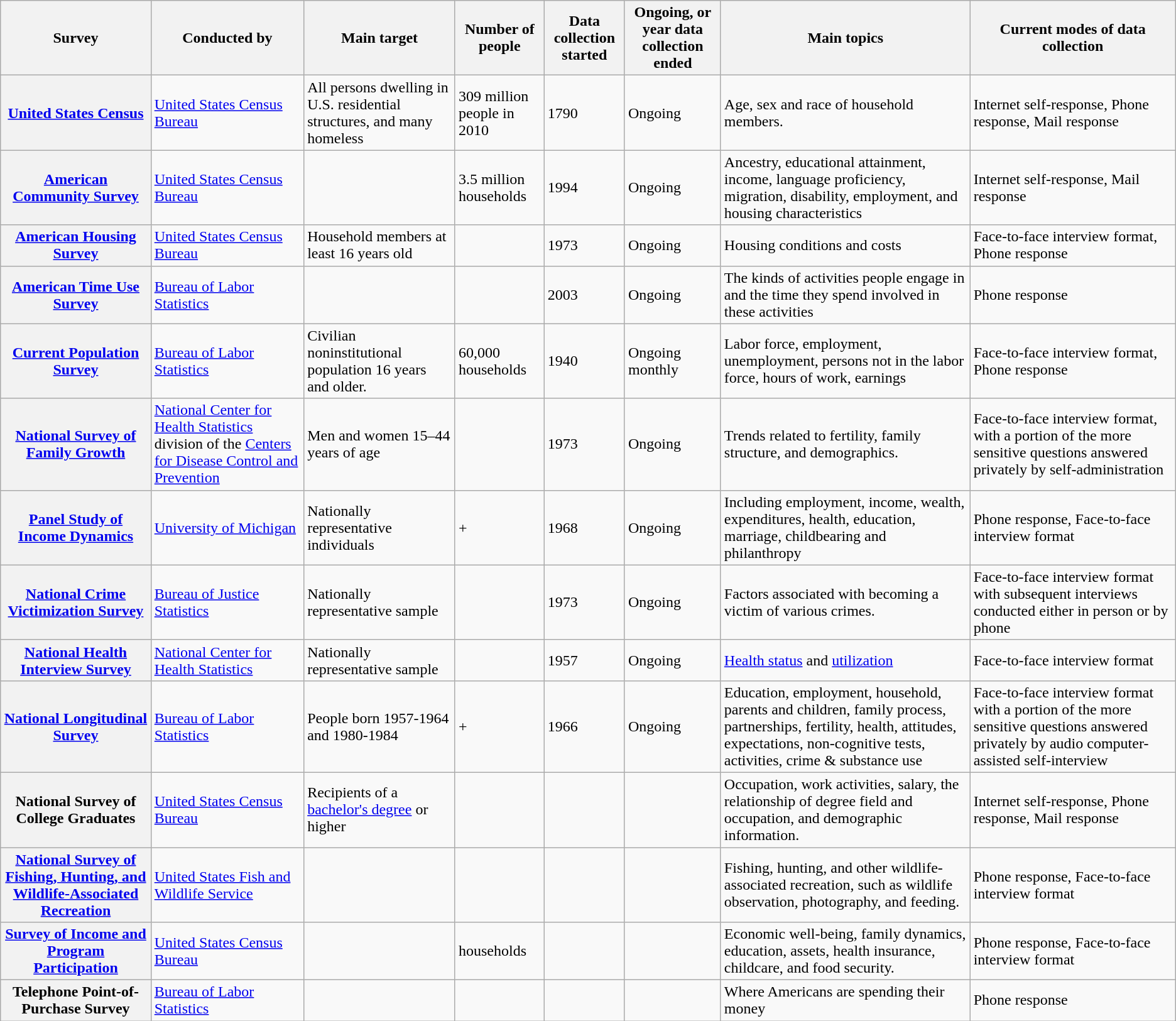<table class="sortable wikitable">
<tr>
<th>Survey</th>
<th>Conducted by</th>
<th>Main target</th>
<th>Number of people</th>
<th>Data collection started</th>
<th>Ongoing, or year data collection ended</th>
<th>Main topics</th>
<th>Current modes of data collection</th>
</tr>
<tr>
<th><a href='#'>United States Census</a></th>
<td><a href='#'>United States Census Bureau</a></td>
<td>All persons dwelling in U.S. residential structures, and many homeless</td>
<td> 309 million people in 2010</td>
<td>1790</td>
<td>Ongoing</td>
<td>Age, sex and race of household members.</td>
<td>Internet self-response, Phone response, Mail response</td>
</tr>
<tr>
<th><a href='#'>American Community Survey</a></th>
<td><a href='#'>United States Census Bureau</a></td>
<td></td>
<td> 3.5 million households</td>
<td>1994</td>
<td>Ongoing</td>
<td>Ancestry, educational attainment, income, language proficiency, migration, disability, employment, and housing characteristics</td>
<td>Internet self-response, Mail response</td>
</tr>
<tr>
<th><a href='#'>American Housing Survey</a></th>
<td><a href='#'>United States Census Bureau</a></td>
<td>Household members at least 16 years old</td>
<td></td>
<td>1973</td>
<td>Ongoing</td>
<td>Housing conditions and costs</td>
<td>Face-to-face interview format, Phone response</td>
</tr>
<tr>
<th><a href='#'>American Time Use Survey</a></th>
<td><a href='#'>Bureau of Labor Statistics</a></td>
<td></td>
<td></td>
<td>2003</td>
<td>Ongoing</td>
<td>The kinds of activities people engage in and the time they spend involved in these activities</td>
<td>Phone response</td>
</tr>
<tr>
<th><a href='#'>Current Population Survey</a></th>
<td><a href='#'>Bureau of Labor Statistics</a></td>
<td>Civilian noninstitutional population 16 years and older.</td>
<td> 60,000 households</td>
<td>1940</td>
<td>Ongoing monthly</td>
<td>Labor force, employment, unemployment, persons not in the labor force, hours of work, earnings</td>
<td>Face-to-face interview format, Phone response</td>
</tr>
<tr>
<th><a href='#'>National Survey of Family Growth</a></th>
<td><a href='#'>National Center for Health Statistics</a> division of the <a href='#'>Centers for Disease Control and Prevention</a></td>
<td>Men and women 15–44 years of age</td>
<td></td>
<td>1973</td>
<td>Ongoing</td>
<td>Trends related to fertility, family structure, and demographics.</td>
<td>Face-to-face interview format, with a portion of the more sensitive questions answered privately by self-administration</td>
</tr>
<tr>
<th><a href='#'>Panel Study of Income Dynamics</a></th>
<td><a href='#'>University of Michigan</a></td>
<td>Nationally representative individuals</td>
<td>+</td>
<td>1968</td>
<td>Ongoing</td>
<td>Including employment, income, wealth, expenditures, health, education, marriage, childbearing and philanthropy</td>
<td>Phone response, Face-to-face interview format</td>
</tr>
<tr>
<th><a href='#'>National Crime Victimization Survey</a></th>
<td><a href='#'>Bureau of Justice Statistics</a></td>
<td>Nationally representative sample</td>
<td></td>
<td>1973</td>
<td>Ongoing</td>
<td>Factors associated with becoming a victim of various crimes.</td>
<td>Face-to-face interview format with subsequent interviews conducted either in person or by phone</td>
</tr>
<tr>
<th><a href='#'>National Health Interview Survey</a></th>
<td><a href='#'>National Center for Health Statistics</a></td>
<td>Nationally representative sample</td>
<td></td>
<td>1957</td>
<td>Ongoing</td>
<td><a href='#'>Health status</a> and <a href='#'>utilization</a></td>
<td>Face-to-face interview format</td>
</tr>
<tr>
<th><a href='#'>National Longitudinal Survey</a></th>
<td><a href='#'>Bureau of Labor Statistics</a></td>
<td>People born 1957-1964 and 1980-1984</td>
<td>+</td>
<td>1966</td>
<td>Ongoing</td>
<td>Education, employment, household, parents and children, family process, partnerships, fertility, health, attitudes, expectations, non-cognitive tests, activities, crime & substance use</td>
<td>Face-to-face interview format with a portion of the more sensitive questions answered privately by audio computer-assisted self-interview</td>
</tr>
<tr>
<th>National Survey of College Graduates</th>
<td><a href='#'>United States Census Bureau</a></td>
<td>Recipients of a <a href='#'>bachelor's degree</a> or higher</td>
<td></td>
<td></td>
<td></td>
<td>Occupation, work activities, salary, the relationship of degree field and occupation, and demographic information.</td>
<td>Internet self-response, Phone response, Mail response</td>
</tr>
<tr>
<th><a href='#'>National Survey of Fishing, Hunting, and Wildlife-Associated Recreation</a></th>
<td><a href='#'>United States Fish and Wildlife Service</a></td>
<td></td>
<td></td>
<td></td>
<td></td>
<td>Fishing, hunting, and other wildlife-associated recreation, such as wildlife observation, photography, and feeding.</td>
<td>Phone response, Face-to-face interview format</td>
</tr>
<tr>
<th><a href='#'>Survey of Income and Program Participation</a></th>
<td><a href='#'>United States Census Bureau</a></td>
<td></td>
<td> households</td>
<td></td>
<td></td>
<td>Economic well-being, family dynamics, education, assets, health insurance, childcare, and food security.</td>
<td>Phone response, Face-to-face interview format</td>
</tr>
<tr>
<th>Telephone Point-of-Purchase Survey</th>
<td><a href='#'>Bureau of Labor Statistics</a></td>
<td></td>
<td></td>
<td></td>
<td></td>
<td>Where Americans are spending their money</td>
<td>Phone response</td>
</tr>
</table>
